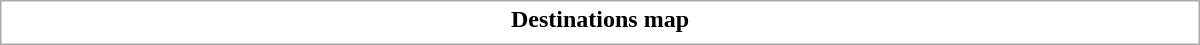<table class="collapsible collapsed" style="border:1px #aaa solid; width:50em; margin:0.2em auto">
<tr>
<th>Destinations map</th>
</tr>
<tr>
<td></td>
</tr>
</table>
